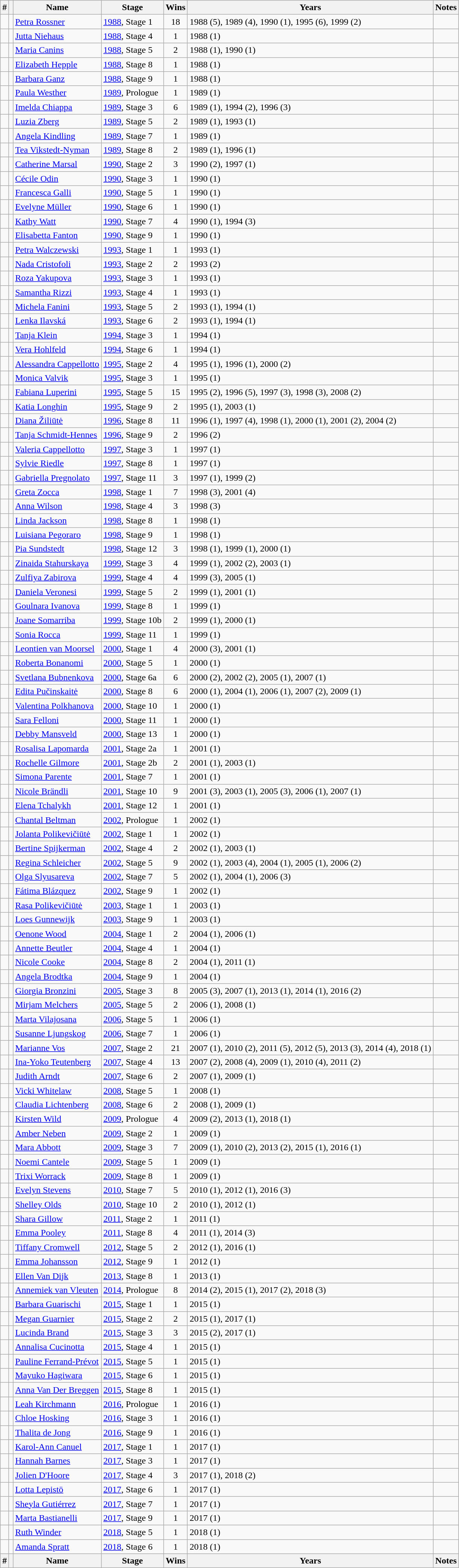<table class="wikitable sortable">
<tr>
<th><strong>#</strong></th>
<th></th>
<th><strong>Name</strong></th>
<th><strong>Stage</strong></th>
<th data-sort-type="number"><strong>Wins</strong></th>
<th>Years</th>
<th><strong>Notes</strong></th>
</tr>
<tr>
<td></td>
<td></td>
<td><a href='#'>Petra Rossner</a></td>
<td><a href='#'>1988</a>, Stage 1</td>
<td align="center">18</td>
<td>1988 (5), 1989 (4), 1990 (1), 1995 (6), 1999 (2)</td>
<td align="center"></td>
</tr>
<tr>
<td></td>
<td></td>
<td><a href='#'>Jutta Niehaus</a></td>
<td><a href='#'>1988</a>, Stage 4</td>
<td align="center">1</td>
<td>1988 (1)</td>
<td align="center"></td>
</tr>
<tr>
<td></td>
<td></td>
<td><a href='#'>Maria Canins</a></td>
<td><a href='#'>1988</a>, Stage 5</td>
<td align="center">2</td>
<td>1988 (1), 1990 (1)</td>
<td align="center"></td>
</tr>
<tr>
<td></td>
<td></td>
<td><a href='#'>Elizabeth Hepple</a></td>
<td><a href='#'>1988</a>, Stage 8</td>
<td align="center">1</td>
<td>1988 (1)</td>
<td align="center"></td>
</tr>
<tr>
<td></td>
<td></td>
<td><a href='#'>Barbara Ganz</a></td>
<td><a href='#'>1988</a>, Stage 9</td>
<td align="center">1</td>
<td>1988 (1)</td>
<td align="center"></td>
</tr>
<tr>
<td></td>
<td></td>
<td><a href='#'>Paula Westher</a></td>
<td><a href='#'>1989</a>, Prologue</td>
<td align="center">1</td>
<td>1989 (1)</td>
<td align="center"></td>
</tr>
<tr>
<td></td>
<td></td>
<td><a href='#'>Imelda Chiappa</a></td>
<td><a href='#'>1989</a>, Stage 3</td>
<td align="center">6</td>
<td>1989 (1), 1994 (2), 1996 (3)</td>
<td align="center"></td>
</tr>
<tr>
<td></td>
<td></td>
<td><a href='#'>Luzia Zberg</a></td>
<td><a href='#'>1989</a>, Stage 5</td>
<td align="center">2</td>
<td>1989 (1), 1993 (1)</td>
<td align="center"></td>
</tr>
<tr>
<td></td>
<td></td>
<td><a href='#'>Angela Kindling</a></td>
<td><a href='#'>1989</a>, Stage 7</td>
<td align="center">1</td>
<td>1989 (1)</td>
<td align="center"></td>
</tr>
<tr>
<td></td>
<td></td>
<td><a href='#'>Tea Vikstedt-Nyman</a></td>
<td><a href='#'>1989</a>, Stage 8</td>
<td align="center">2</td>
<td>1989 (1), 1996 (1)</td>
<td align="center"></td>
</tr>
<tr>
<td></td>
<td></td>
<td><a href='#'>Catherine Marsal</a></td>
<td><a href='#'>1990</a>, Stage 2</td>
<td align="center">3</td>
<td>1990 (2), 1997 (1)</td>
<td align="center"></td>
</tr>
<tr>
<td></td>
<td></td>
<td><a href='#'>Cécile Odin</a></td>
<td><a href='#'>1990</a>, Stage 3</td>
<td align="center">1</td>
<td>1990 (1)</td>
<td align="center"></td>
</tr>
<tr>
<td></td>
<td></td>
<td><a href='#'>Francesca Galli</a></td>
<td><a href='#'>1990</a>, Stage 5</td>
<td align="center">1</td>
<td>1990 (1)</td>
<td align="center"></td>
</tr>
<tr>
<td></td>
<td></td>
<td><a href='#'>Evelyne Müller</a></td>
<td><a href='#'>1990</a>, Stage 6</td>
<td align="center">1</td>
<td>1990 (1)</td>
<td align="center"></td>
</tr>
<tr>
<td></td>
<td></td>
<td><a href='#'>Kathy Watt</a></td>
<td><a href='#'>1990</a>, Stage 7</td>
<td align="center">4</td>
<td>1990 (1), 1994 (3)</td>
<td align="center"></td>
</tr>
<tr>
<td></td>
<td></td>
<td><a href='#'>Elisabetta Fanton</a></td>
<td><a href='#'>1990</a>, Stage 9</td>
<td align="center">1</td>
<td>1990 (1)</td>
<td align="center"></td>
</tr>
<tr>
<td></td>
<td></td>
<td><a href='#'>Petra Walczewski</a></td>
<td><a href='#'>1993</a>, Stage 1</td>
<td align="center">1</td>
<td>1993 (1)</td>
<td align="center"></td>
</tr>
<tr>
<td></td>
<td></td>
<td><a href='#'>Nada Cristofoli</a></td>
<td><a href='#'>1993</a>, Stage 2</td>
<td align="center">2</td>
<td>1993 (2)</td>
<td align="center"></td>
</tr>
<tr>
<td></td>
<td></td>
<td><a href='#'>Roza Yakupova</a></td>
<td><a href='#'>1993</a>, Stage 3</td>
<td align="center">1</td>
<td>1993 (1)</td>
<td align="center"></td>
</tr>
<tr>
<td></td>
<td></td>
<td><a href='#'>Samantha Rizzi</a></td>
<td><a href='#'>1993</a>, Stage 4</td>
<td align="center">1</td>
<td>1993 (1)</td>
<td align="center"></td>
</tr>
<tr>
<td></td>
<td></td>
<td><a href='#'>Michela Fanini</a></td>
<td><a href='#'>1993</a>, Stage 5</td>
<td align="center">2</td>
<td>1993 (1), 1994 (1)</td>
<td align="center"></td>
</tr>
<tr>
<td></td>
<td></td>
<td><a href='#'>Lenka Ilavská</a></td>
<td><a href='#'>1993</a>, Stage 6</td>
<td align="center">2</td>
<td>1993 (1), 1994 (1)</td>
<td align="center"></td>
</tr>
<tr>
<td></td>
<td></td>
<td><a href='#'>Tanja Klein</a></td>
<td><a href='#'>1994</a>, Stage 3</td>
<td align="center">1</td>
<td>1994 (1)</td>
<td align="center"></td>
</tr>
<tr>
<td></td>
<td></td>
<td><a href='#'>Vera Hohlfeld</a></td>
<td><a href='#'>1994</a>, Stage 6</td>
<td align="center">1</td>
<td>1994 (1)</td>
<td align="center"></td>
</tr>
<tr>
<td></td>
<td></td>
<td><a href='#'>Alessandra Cappellotto</a></td>
<td><a href='#'>1995</a>, Stage 2</td>
<td align="center">4</td>
<td>1995 (1), 1996 (1), 2000 (2)</td>
<td align="center"></td>
</tr>
<tr>
<td></td>
<td></td>
<td><a href='#'>Monica Valvik</a></td>
<td><a href='#'>1995</a>, Stage 3</td>
<td align="center">1</td>
<td>1995 (1)</td>
<td align="center"></td>
</tr>
<tr>
<td></td>
<td></td>
<td><a href='#'>Fabiana Luperini</a></td>
<td><a href='#'>1995</a>, Stage 5</td>
<td align="center">15</td>
<td>1995 (2), 1996 (5), 1997 (3), 1998 (3), 2008 (2)</td>
<td align="center"></td>
</tr>
<tr>
<td></td>
<td></td>
<td><a href='#'>Katia Longhin</a></td>
<td><a href='#'>1995</a>, Stage 9</td>
<td align="center">2</td>
<td>1995 (1), 2003 (1)</td>
<td align="center"></td>
</tr>
<tr>
<td></td>
<td></td>
<td><a href='#'>Diana Žiliūtė</a></td>
<td><a href='#'>1996</a>, Stage 8</td>
<td align="center">11</td>
<td>1996 (1), 1997 (4), 1998 (1), 2000 (1), 2001 (2), 2004 (2)</td>
<td align="center"></td>
</tr>
<tr>
<td></td>
<td></td>
<td><a href='#'>Tanja Schmidt-Hennes</a></td>
<td><a href='#'>1996</a>, Stage 9</td>
<td align="center">2</td>
<td>1996 (2)</td>
<td align="center"></td>
</tr>
<tr>
<td></td>
<td></td>
<td><a href='#'>Valeria Cappellotto</a></td>
<td><a href='#'>1997</a>, Stage 3</td>
<td align="center">1</td>
<td>1997 (1)</td>
<td align="center"></td>
</tr>
<tr>
<td></td>
<td></td>
<td><a href='#'>Sylvie Riedle</a></td>
<td><a href='#'>1997</a>, Stage 8</td>
<td align="center">1</td>
<td>1997 (1)</td>
<td align="center"></td>
</tr>
<tr>
<td></td>
<td></td>
<td><a href='#'>Gabriella Pregnolato</a></td>
<td><a href='#'>1997</a>, Stage 11</td>
<td align="center">3</td>
<td>1997 (1), 1999 (2)</td>
<td align="center"></td>
</tr>
<tr>
<td></td>
<td></td>
<td><a href='#'>Greta Zocca</a></td>
<td><a href='#'>1998</a>, Stage 1</td>
<td align="center">7</td>
<td>1998 (3), 2001 (4)</td>
<td align="center"></td>
</tr>
<tr>
<td></td>
<td></td>
<td><a href='#'>Anna Wilson</a></td>
<td><a href='#'>1998</a>, Stage 4</td>
<td align="center">3</td>
<td>1998 (3)</td>
<td align="center"></td>
</tr>
<tr>
<td></td>
<td></td>
<td><a href='#'>Linda Jackson</a></td>
<td><a href='#'>1998</a>, Stage 8</td>
<td align="center">1</td>
<td>1998 (1)</td>
<td align="center"></td>
</tr>
<tr>
<td></td>
<td></td>
<td><a href='#'>Luisiana Pegoraro</a></td>
<td><a href='#'>1998</a>, Stage 9</td>
<td align="center">1</td>
<td>1998 (1)</td>
<td align="center"></td>
</tr>
<tr>
<td></td>
<td></td>
<td><a href='#'>Pia Sundstedt</a></td>
<td><a href='#'>1998</a>, Stage 12</td>
<td align="center">3</td>
<td>1998 (1), 1999 (1), 2000 (1)</td>
<td align="center"></td>
</tr>
<tr>
<td></td>
<td></td>
<td><a href='#'>Zinaida Stahurskaya</a></td>
<td><a href='#'>1999</a>, Stage 3</td>
<td align="center">4</td>
<td>1999 (1), 2002 (2), 2003 (1)</td>
<td align="center"></td>
</tr>
<tr>
<td></td>
<td></td>
<td><a href='#'>Zulfiya Zabirova</a></td>
<td><a href='#'>1999</a>, Stage 4</td>
<td align="center">4</td>
<td>1999 (3), 2005 (1)</td>
<td align="center"></td>
</tr>
<tr>
<td></td>
<td></td>
<td><a href='#'>Daniela Veronesi</a></td>
<td><a href='#'>1999</a>, Stage 5</td>
<td align="center">2</td>
<td>1999 (1), 2001 (1)</td>
<td align="center"></td>
</tr>
<tr>
<td></td>
<td></td>
<td><a href='#'>Goulnara Ivanova</a></td>
<td><a href='#'>1999</a>, Stage 8</td>
<td align="center">1</td>
<td>1999 (1)</td>
<td align="center"></td>
</tr>
<tr>
<td></td>
<td></td>
<td><a href='#'>Joane Somarriba</a></td>
<td><a href='#'>1999</a>, Stage 10b</td>
<td align="center">2</td>
<td>1999 (1), 2000 (1)</td>
<td align="center"></td>
</tr>
<tr>
<td></td>
<td></td>
<td><a href='#'>Sonia Rocca</a></td>
<td><a href='#'>1999</a>, Stage 11</td>
<td align="center">1</td>
<td>1999 (1)</td>
<td align="center"></td>
</tr>
<tr>
<td></td>
<td></td>
<td><a href='#'>Leontien van Moorsel</a></td>
<td><a href='#'>2000</a>, Stage 1</td>
<td align="center">4</td>
<td>2000 (3), 2001 (1)</td>
<td align="center"></td>
</tr>
<tr>
<td></td>
<td></td>
<td><a href='#'>Roberta Bonanomi</a></td>
<td><a href='#'>2000</a>, Stage 5</td>
<td align="center">1</td>
<td>2000 (1)</td>
<td align="center"></td>
</tr>
<tr>
<td></td>
<td></td>
<td><a href='#'>Svetlana Bubnenkova</a></td>
<td><a href='#'>2000</a>, Stage 6a</td>
<td align="center">6</td>
<td>2000 (2), 2002 (2), 2005 (1), 2007 (1)</td>
<td align="center"></td>
</tr>
<tr>
<td></td>
<td></td>
<td><a href='#'>Edita Pučinskaitė</a></td>
<td><a href='#'>2000</a>, Stage 8</td>
<td align="center">6</td>
<td>2000 (1), 2004 (1), 2006 (1), 2007 (2), 2009 (1)</td>
<td align="center"></td>
</tr>
<tr>
<td></td>
<td></td>
<td><a href='#'>Valentina Polkhanova</a></td>
<td><a href='#'>2000</a>, Stage 10</td>
<td align="center">1</td>
<td>2000 (1)</td>
<td align="center"></td>
</tr>
<tr>
<td></td>
<td></td>
<td><a href='#'>Sara Felloni</a></td>
<td><a href='#'>2000</a>, Stage 11</td>
<td align="center">1</td>
<td>2000 (1)</td>
<td align="center"></td>
</tr>
<tr>
<td></td>
<td></td>
<td><a href='#'>Debby Mansveld</a></td>
<td><a href='#'>2000</a>, Stage 13</td>
<td align="center">1</td>
<td>2000 (1)</td>
<td align="center"></td>
</tr>
<tr>
<td></td>
<td></td>
<td><a href='#'>Rosalisa Lapomarda</a></td>
<td><a href='#'>2001</a>, Stage 2a</td>
<td align="center">1</td>
<td>2001 (1)</td>
<td align="center"></td>
</tr>
<tr>
<td></td>
<td></td>
<td><a href='#'>Rochelle Gilmore</a></td>
<td><a href='#'>2001</a>, Stage 2b</td>
<td align="center">2</td>
<td>2001 (1), 2003 (1)</td>
<td align="center"></td>
</tr>
<tr>
<td></td>
<td></td>
<td><a href='#'>Simona Parente</a></td>
<td><a href='#'>2001</a>, Stage 7</td>
<td align="center">1</td>
<td>2001 (1)</td>
<td align="center"></td>
</tr>
<tr>
<td></td>
<td></td>
<td><a href='#'>Nicole Brändli</a></td>
<td><a href='#'>2001</a>, Stage 10</td>
<td align="center">9</td>
<td>2001 (3), 2003 (1), 2005 (3), 2006 (1), 2007 (1)</td>
<td align="center"></td>
</tr>
<tr>
<td></td>
<td></td>
<td><a href='#'>Elena Tchalykh</a></td>
<td><a href='#'>2001</a>, Stage 12</td>
<td align="center">1</td>
<td>2001 (1)</td>
<td align="center"></td>
</tr>
<tr>
<td></td>
<td></td>
<td><a href='#'>Chantal Beltman</a></td>
<td><a href='#'>2002</a>, Prologue</td>
<td align="center">1</td>
<td>2002 (1)</td>
<td align="center"></td>
</tr>
<tr>
<td></td>
<td></td>
<td><a href='#'>Jolanta Polikevičiūtė</a></td>
<td><a href='#'>2002</a>, Stage 1</td>
<td align="center">1</td>
<td>2002 (1)</td>
<td align="center"></td>
</tr>
<tr>
<td></td>
<td></td>
<td><a href='#'>Bertine Spijkerman</a></td>
<td><a href='#'>2002</a>, Stage 4</td>
<td align="center">2</td>
<td>2002 (1), 2003 (1)</td>
<td align="center"></td>
</tr>
<tr>
<td></td>
<td></td>
<td><a href='#'>Regina Schleicher</a></td>
<td><a href='#'>2002</a>, Stage 5</td>
<td align="center">9</td>
<td>2002 (1), 2003 (4), 2004 (1), 2005 (1), 2006 (2)</td>
<td align="center"></td>
</tr>
<tr>
<td></td>
<td></td>
<td><a href='#'>Olga Slyusareva</a></td>
<td><a href='#'>2002</a>, Stage 7</td>
<td align="center">5</td>
<td>2002 (1), 2004 (1), 2006 (3)</td>
<td align="center"></td>
</tr>
<tr>
<td></td>
<td></td>
<td><a href='#'>Fátima Blázquez</a></td>
<td><a href='#'>2002</a>, Stage 9</td>
<td align="center">1</td>
<td>2002 (1)</td>
<td align="center"></td>
</tr>
<tr>
<td></td>
<td></td>
<td><a href='#'>Rasa Polikevičiūtė</a></td>
<td><a href='#'>2003</a>, Stage 1</td>
<td align="center">1</td>
<td>2003 (1)</td>
<td align="center"></td>
</tr>
<tr>
<td></td>
<td></td>
<td><a href='#'>Loes Gunnewijk</a></td>
<td><a href='#'>2003</a>, Stage 9</td>
<td align="center">1</td>
<td>2003 (1)</td>
<td align="center"></td>
</tr>
<tr>
<td></td>
<td></td>
<td><a href='#'>Oenone Wood</a></td>
<td><a href='#'>2004</a>, Stage 1</td>
<td align="center">2</td>
<td>2004 (1), 2006 (1)</td>
<td align="center"></td>
</tr>
<tr>
<td></td>
<td></td>
<td><a href='#'>Annette Beutler</a></td>
<td><a href='#'>2004</a>, Stage 4</td>
<td align="center">1</td>
<td>2004 (1)</td>
<td align="center"></td>
</tr>
<tr>
<td></td>
<td></td>
<td><a href='#'>Nicole Cooke</a></td>
<td><a href='#'>2004</a>, Stage 8</td>
<td align="center">2</td>
<td>2004 (1), 2011 (1)</td>
<td align="center"></td>
</tr>
<tr>
<td></td>
<td></td>
<td><a href='#'>Angela Brodtka</a></td>
<td><a href='#'>2004</a>, Stage 9</td>
<td align="center">1</td>
<td>2004 (1)</td>
<td align="center"></td>
</tr>
<tr>
<td></td>
<td></td>
<td><a href='#'>Giorgia Bronzini</a></td>
<td><a href='#'>2005</a>, Stage 3</td>
<td align="center">8</td>
<td>2005 (3), 2007 (1), 2013 (1), 2014 (1), 2016 (2)</td>
<td align="center"></td>
</tr>
<tr>
<td></td>
<td></td>
<td><a href='#'>Mirjam Melchers</a></td>
<td><a href='#'>2005</a>, Stage 5</td>
<td align="center">2</td>
<td>2006 (1), 2008 (1)</td>
<td align="center"></td>
</tr>
<tr>
<td></td>
<td></td>
<td><a href='#'>Marta Vilajosana</a></td>
<td><a href='#'>2006</a>, Stage 5</td>
<td align="center">1</td>
<td>2006 (1)</td>
<td align="center"></td>
</tr>
<tr>
<td></td>
<td></td>
<td><a href='#'>Susanne Ljungskog</a></td>
<td><a href='#'>2006</a>, Stage 7</td>
<td align="center">1</td>
<td>2006 (1)</td>
<td align="center"></td>
</tr>
<tr>
<td></td>
<td></td>
<td><a href='#'>Marianne Vos</a></td>
<td><a href='#'>2007</a>, Stage 2</td>
<td align="center">21</td>
<td>2007 (1), 2010 (2), 2011 (5), 2012 (5), 2013 (3), 2014 (4), 2018 (1)</td>
<td align="center"></td>
</tr>
<tr>
<td></td>
<td></td>
<td><a href='#'>Ina-Yoko Teutenberg</a></td>
<td><a href='#'>2007</a>, Stage 4</td>
<td align="center">13</td>
<td>2007 (2), 2008 (4), 2009 (1), 2010 (4), 2011 (2)</td>
<td align="center"></td>
</tr>
<tr>
<td></td>
<td></td>
<td><a href='#'>Judith Arndt</a></td>
<td><a href='#'>2007</a>, Stage 6</td>
<td align="center">2</td>
<td>2007 (1), 2009 (1)</td>
<td align="center"></td>
</tr>
<tr>
<td></td>
<td></td>
<td><a href='#'>Vicki Whitelaw</a></td>
<td><a href='#'>2008</a>, Stage 5</td>
<td align="center">1</td>
<td>2008 (1)</td>
<td align="center"></td>
</tr>
<tr>
<td></td>
<td></td>
<td><a href='#'>Claudia Lichtenberg</a></td>
<td><a href='#'>2008</a>, Stage 6</td>
<td align="center">2</td>
<td>2008 (1), 2009 (1)</td>
<td align="center"></td>
</tr>
<tr>
<td></td>
<td></td>
<td><a href='#'>Kirsten Wild</a></td>
<td><a href='#'>2009</a>, Prologue</td>
<td align="center">4</td>
<td>2009 (2), 2013 (1), 2018 (1)</td>
<td align="center"></td>
</tr>
<tr>
<td></td>
<td></td>
<td><a href='#'>Amber Neben</a></td>
<td><a href='#'>2009</a>, Stage 2</td>
<td align="center">1</td>
<td>2009 (1)</td>
<td align="center"></td>
</tr>
<tr>
<td></td>
<td></td>
<td><a href='#'>Mara Abbott</a></td>
<td><a href='#'>2009</a>, Stage 3</td>
<td align="center">7</td>
<td>2009 (1), 2010 (2), 2013 (2), 2015 (1), 2016 (1)</td>
<td align="center"></td>
</tr>
<tr>
<td></td>
<td></td>
<td><a href='#'>Noemi Cantele</a></td>
<td><a href='#'>2009</a>, Stage 5</td>
<td align="center">1</td>
<td>2009 (1)</td>
<td align="center"></td>
</tr>
<tr>
<td></td>
<td></td>
<td><a href='#'>Trixi Worrack</a></td>
<td><a href='#'>2009</a>, Stage 8</td>
<td align="center">1</td>
<td>2009 (1)</td>
<td align="center"></td>
</tr>
<tr>
<td></td>
<td></td>
<td><a href='#'>Evelyn Stevens</a></td>
<td><a href='#'>2010</a>, Stage 7</td>
<td align="center">5</td>
<td>2010 (1), 2012 (1), 2016 (3)</td>
<td align="center"></td>
</tr>
<tr>
<td></td>
<td></td>
<td><a href='#'>Shelley Olds</a></td>
<td><a href='#'>2010</a>, Stage 10</td>
<td align="center">2</td>
<td>2010 (1), 2012 (1)</td>
<td align="center"></td>
</tr>
<tr>
<td></td>
<td></td>
<td><a href='#'>Shara Gillow</a></td>
<td><a href='#'>2011</a>, Stage 2</td>
<td align="center">1</td>
<td>2011 (1)</td>
<td align="center"></td>
</tr>
<tr>
<td></td>
<td></td>
<td><a href='#'>Emma Pooley</a></td>
<td><a href='#'>2011</a>, Stage 8</td>
<td align="center">4</td>
<td>2011 (1), 2014 (3)</td>
<td align="center"></td>
</tr>
<tr>
<td></td>
<td></td>
<td><a href='#'>Tiffany Cromwell</a></td>
<td><a href='#'>2012</a>, Stage 5</td>
<td align="center">2</td>
<td>2012 (1), 2016 (1)</td>
<td align="center"></td>
</tr>
<tr>
<td></td>
<td></td>
<td><a href='#'>Emma Johansson</a></td>
<td><a href='#'>2012</a>, Stage 9</td>
<td align="center">1</td>
<td>2012 (1)</td>
<td align="center"></td>
</tr>
<tr>
<td></td>
<td></td>
<td><a href='#'>Ellen Van Dijk</a></td>
<td><a href='#'>2013</a>, Stage 8</td>
<td align="center">1</td>
<td>2013 (1)</td>
<td align="center"></td>
</tr>
<tr>
<td></td>
<td></td>
<td><a href='#'>Annemiek van Vleuten</a></td>
<td><a href='#'>2014</a>, Prologue</td>
<td align="center">8</td>
<td>2014 (2), 2015 (1), 2017 (2), 2018 (3)</td>
<td align="center"></td>
</tr>
<tr>
<td></td>
<td></td>
<td><a href='#'>Barbara Guarischi</a></td>
<td><a href='#'>2015</a>, Stage 1</td>
<td align="center">1</td>
<td>2015 (1)</td>
<td align="center"></td>
</tr>
<tr>
<td></td>
<td></td>
<td><a href='#'>Megan Guarnier</a></td>
<td><a href='#'>2015</a>, Stage 2</td>
<td align="center">2</td>
<td>2015 (1), 2017 (1)</td>
<td align="center"></td>
</tr>
<tr>
<td></td>
<td></td>
<td><a href='#'>Lucinda Brand</a></td>
<td><a href='#'>2015</a>, Stage 3</td>
<td align="center">3</td>
<td>2015 (2), 2017 (1)</td>
<td align="center"></td>
</tr>
<tr>
<td></td>
<td></td>
<td><a href='#'>Annalisa Cucinotta</a></td>
<td><a href='#'>2015</a>, Stage 4</td>
<td align="center">1</td>
<td>2015 (1)</td>
<td align="center"></td>
</tr>
<tr>
<td></td>
<td></td>
<td><a href='#'>Pauline Ferrand-Prévot</a></td>
<td><a href='#'>2015</a>, Stage 5</td>
<td align="center">1</td>
<td>2015 (1)</td>
<td align="center"></td>
</tr>
<tr>
<td></td>
<td></td>
<td><a href='#'>Mayuko Hagiwara</a></td>
<td><a href='#'>2015</a>, Stage 6</td>
<td align="center">1</td>
<td>2015 (1)</td>
<td align="center"></td>
</tr>
<tr>
<td></td>
<td></td>
<td><a href='#'>Anna Van Der Breggen</a></td>
<td><a href='#'>2015</a>, Stage 8</td>
<td align="center">1</td>
<td>2015 (1)</td>
<td align="center"></td>
</tr>
<tr>
<td></td>
<td></td>
<td><a href='#'>Leah Kirchmann</a></td>
<td><a href='#'>2016</a>, Prologue</td>
<td align="center">1</td>
<td>2016 (1)</td>
<td align="center"></td>
</tr>
<tr>
<td></td>
<td></td>
<td><a href='#'>Chloe Hosking</a></td>
<td><a href='#'>2016</a>, Stage 3</td>
<td align="center">1</td>
<td>2016 (1)</td>
<td align="center"></td>
</tr>
<tr>
<td></td>
<td></td>
<td><a href='#'>Thalita de Jong</a></td>
<td><a href='#'>2016</a>, Stage 9</td>
<td align="center">1</td>
<td>2016 (1)</td>
<td align="center"></td>
</tr>
<tr>
<td></td>
<td></td>
<td><a href='#'>Karol-Ann Canuel</a></td>
<td><a href='#'>2017</a>, Stage 1</td>
<td align="center">1</td>
<td>2017 (1)</td>
<td align="center"></td>
</tr>
<tr>
<td></td>
<td></td>
<td><a href='#'>Hannah Barnes</a></td>
<td><a href='#'>2017</a>, Stage 3</td>
<td align="center">1</td>
<td>2017 (1)</td>
<td align="center"></td>
</tr>
<tr>
<td></td>
<td></td>
<td><a href='#'>Jolien D'Hoore</a></td>
<td><a href='#'>2017</a>, Stage 4</td>
<td align="center">3</td>
<td>2017 (1), 2018 (2)</td>
<td align="center"></td>
</tr>
<tr>
<td></td>
<td></td>
<td><a href='#'>Lotta Lepistö</a></td>
<td><a href='#'>2017</a>, Stage 6</td>
<td align="center">1</td>
<td>2017 (1)</td>
<td align="center"></td>
</tr>
<tr>
<td></td>
<td></td>
<td><a href='#'>Sheyla Gutiérrez</a></td>
<td><a href='#'>2017</a>, Stage 7</td>
<td align="center">1</td>
<td>2017 (1)</td>
<td align="center"></td>
</tr>
<tr>
<td></td>
<td></td>
<td><a href='#'>Marta Bastianelli</a></td>
<td><a href='#'>2017</a>, Stage 9</td>
<td align="center">1</td>
<td>2017 (1)</td>
<td align="center"></td>
</tr>
<tr>
<td></td>
<td></td>
<td><a href='#'>Ruth Winder</a></td>
<td><a href='#'>2018</a>, Stage 5</td>
<td align="center">1</td>
<td>2018 (1)</td>
<td align="center"></td>
</tr>
<tr>
<td></td>
<td></td>
<td><a href='#'>Amanda Spratt</a></td>
<td><a href='#'>2018</a>, Stage 6</td>
<td align="center">1</td>
<td>2018 (1)</td>
<td align="center"></td>
</tr>
<tr>
<th><strong>#</strong></th>
<th></th>
<th><strong>Name</strong></th>
<th><strong>Stage</strong></th>
<th><strong>Wins</strong></th>
<th>Years</th>
<th><strong>Notes</strong></th>
</tr>
</table>
